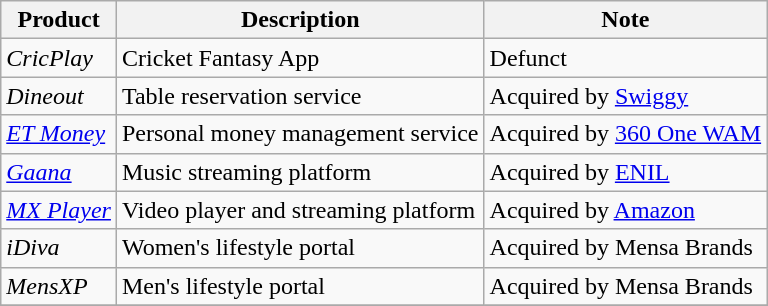<table class="wikitable sortable">
<tr>
<th scope="col">Product</th>
<th scope="col">Description</th>
<th scope="col">Note</th>
</tr>
<tr>
<td><em>CricPlay</em></td>
<td>Cricket Fantasy App</td>
<td>Defunct</td>
</tr>
<tr>
<td><em>Dineout</em></td>
<td>Table reservation service</td>
<td>Acquired by <a href='#'>Swiggy</a></td>
</tr>
<tr>
<td><em><a href='#'>ET Money</a></em></td>
<td>Personal money management service</td>
<td>Acquired by <a href='#'>360 One WAM</a></td>
</tr>
<tr>
<td><em><a href='#'>Gaana</a></em></td>
<td>Music streaming platform</td>
<td>Acquired by <a href='#'>ENIL</a></td>
</tr>
<tr>
<td><em><a href='#'>MX Player</a></em></td>
<td>Video player and streaming platform</td>
<td>Acquired by <a href='#'>Amazon</a></td>
</tr>
<tr>
<td><em>iDiva</em></td>
<td>Women's lifestyle portal</td>
<td>Acquired by Mensa Brands</td>
</tr>
<tr>
<td><em>MensXP</em></td>
<td>Men's lifestyle portal</td>
<td>Acquired by Mensa Brands</td>
</tr>
<tr>
</tr>
</table>
